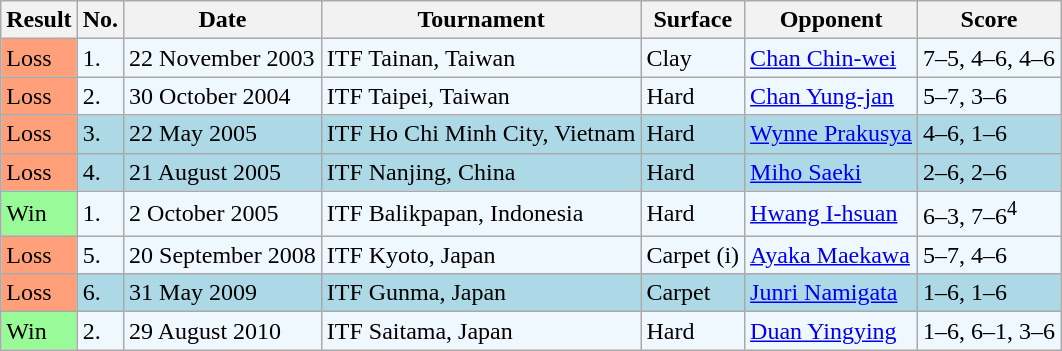<table class="sortable wikitable">
<tr>
<th>Result</th>
<th>No.</th>
<th>Date</th>
<th>Tournament</th>
<th>Surface</th>
<th>Opponent</th>
<th class="unsortable">Score</th>
</tr>
<tr style="background:#f0f8ff;">
<td style="background:#ffa07a;">Loss</td>
<td>1.</td>
<td>22 November 2003</td>
<td>ITF Tainan, Taiwan</td>
<td>Clay</td>
<td> <a href='#'>Chan Chin-wei</a></td>
<td>7–5, 4–6, 4–6</td>
</tr>
<tr style="background:#f0f8ff;">
<td style="background:#ffa07a;">Loss</td>
<td>2.</td>
<td>30 October 2004</td>
<td>ITF Taipei, Taiwan</td>
<td>Hard</td>
<td> <a href='#'>Chan Yung-jan</a></td>
<td>5–7, 3–6</td>
</tr>
<tr style="background:lightblue;">
<td style="background:#ffa07a;">Loss</td>
<td>3.</td>
<td>22 May 2005</td>
<td>ITF Ho Chi Minh City, Vietnam</td>
<td>Hard</td>
<td> <a href='#'>Wynne Prakusya</a></td>
<td>4–6, 1–6</td>
</tr>
<tr style="background:lightblue;">
<td style="background:#ffa07a;">Loss</td>
<td>4.</td>
<td>21 August 2005</td>
<td>ITF Nanjing, China</td>
<td>Hard</td>
<td> <a href='#'>Miho Saeki</a></td>
<td>2–6, 2–6</td>
</tr>
<tr style="background:#f0f8ff;">
<td style="background:#98fb98;">Win</td>
<td>1.</td>
<td>2 October 2005</td>
<td>ITF Balikpapan, Indonesia</td>
<td>Hard</td>
<td> <a href='#'>Hwang I-hsuan</a></td>
<td>6–3, 7–6<sup>4</sup></td>
</tr>
<tr style="background:#f0f8ff;">
<td style="background:#ffa07a;">Loss</td>
<td>5.</td>
<td>20 September 2008</td>
<td>ITF Kyoto, Japan</td>
<td>Carpet (i)</td>
<td> <a href='#'>Ayaka Maekawa</a></td>
<td>5–7, 4–6</td>
</tr>
<tr style="background:lightblue;">
<td style="background:#ffa07a;">Loss</td>
<td>6.</td>
<td>31 May 2009</td>
<td>ITF Gunma, Japan</td>
<td>Carpet</td>
<td> <a href='#'>Junri Namigata</a></td>
<td>1–6, 1–6</td>
</tr>
<tr style="background:#f0f8ff;">
<td style="background:#98fb98;">Win</td>
<td>2.</td>
<td>29 August 2010</td>
<td>ITF Saitama, Japan</td>
<td>Hard</td>
<td> <a href='#'>Duan Yingying</a></td>
<td>1–6, 6–1, 3–6</td>
</tr>
</table>
